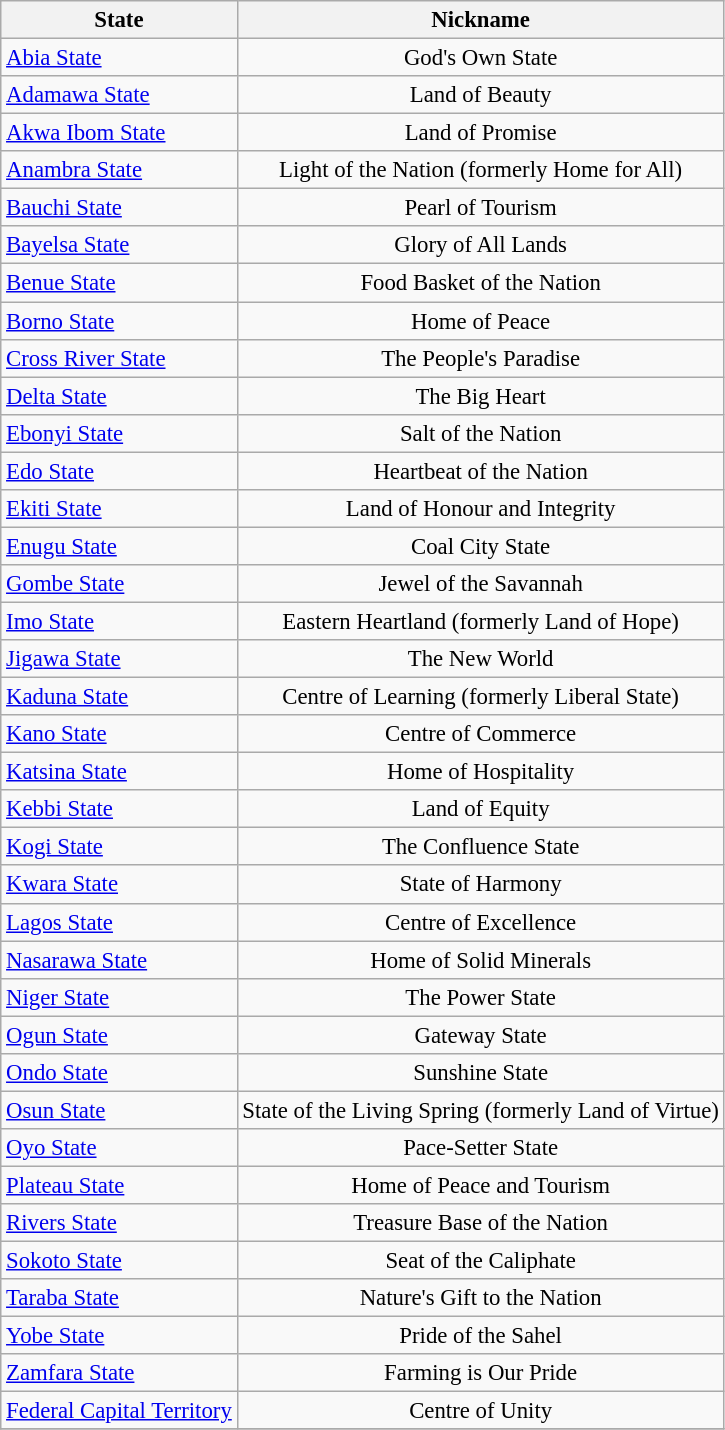<table class="wikitable" style="font-size: 95%;">
<tr>
<th scope="col">State</th>
<th scope="col">Nickname</th>
</tr>
<tr>
<td align="left"><a href='#'>Abia State</a></td>
<td align="center">God's Own State</td>
</tr>
<tr>
<td align="left"><a href='#'>Adamawa State</a></td>
<td align="center">Land of Beauty</td>
</tr>
<tr>
<td align="left"><a href='#'>Akwa Ibom State</a></td>
<td align="center">Land of Promise</td>
</tr>
<tr>
<td align="left"><a href='#'>Anambra State</a></td>
<td align="center">Light of the Nation (formerly Home for All)</td>
</tr>
<tr>
<td align="left"><a href='#'>Bauchi State</a></td>
<td align="center">Pearl of Tourism</td>
</tr>
<tr>
<td align="left"><a href='#'>Bayelsa State</a></td>
<td align="center">Glory of All Lands</td>
</tr>
<tr>
<td align="left"><a href='#'>Benue State</a></td>
<td align="center">Food Basket of the Nation</td>
</tr>
<tr>
<td align="left"><a href='#'>Borno State</a></td>
<td align="center">Home of Peace</td>
</tr>
<tr>
<td align="left"><a href='#'>Cross River State</a></td>
<td align="center">The People's Paradise</td>
</tr>
<tr>
<td align="left"><a href='#'>Delta State</a></td>
<td align="center">The Big Heart</td>
</tr>
<tr>
<td align="left"><a href='#'>Ebonyi State</a></td>
<td align="center">Salt of the Nation</td>
</tr>
<tr>
<td align="left"><a href='#'>Edo State</a></td>
<td align="center">Heartbeat of the Nation</td>
</tr>
<tr>
<td align="left"><a href='#'>Ekiti State</a></td>
<td align="center">Land of Honour and Integrity</td>
</tr>
<tr>
<td align="left"><a href='#'>Enugu State</a></td>
<td align="center">Coal City State</td>
</tr>
<tr>
<td align="left"><a href='#'>Gombe State</a></td>
<td align="center">Jewel of the Savannah</td>
</tr>
<tr>
<td align="left"><a href='#'>Imo State</a></td>
<td align="center">Eastern Heartland (formerly Land of Hope)</td>
</tr>
<tr>
<td align="left"><a href='#'>Jigawa State</a></td>
<td align="center">The New World</td>
</tr>
<tr>
<td align="left"><a href='#'>Kaduna State</a></td>
<td align="center">Centre of Learning (formerly Liberal State)</td>
</tr>
<tr>
<td align="left"><a href='#'>Kano State</a></td>
<td align="center">Centre of Commerce</td>
</tr>
<tr>
<td align="left"><a href='#'>Katsina State</a></td>
<td align="center">Home of Hospitality</td>
</tr>
<tr>
<td align="left"><a href='#'>Kebbi State</a></td>
<td align="center">Land of Equity</td>
</tr>
<tr>
<td align="left"><a href='#'>Kogi State</a></td>
<td align="center">The Confluence State</td>
</tr>
<tr>
<td align="left"><a href='#'>Kwara State</a></td>
<td align="center">State of Harmony</td>
</tr>
<tr>
<td align="left"><a href='#'>Lagos State</a></td>
<td align="center">Centre of Excellence</td>
</tr>
<tr>
<td align="left"><a href='#'>Nasarawa State</a></td>
<td align="center">Home of Solid Minerals</td>
</tr>
<tr>
<td align="left"><a href='#'>Niger State</a></td>
<td align="center">The Power State</td>
</tr>
<tr>
<td align="left"><a href='#'>Ogun State</a></td>
<td align="center">Gateway State</td>
</tr>
<tr>
<td align="left"><a href='#'>Ondo State</a></td>
<td align="center">Sunshine State</td>
</tr>
<tr>
<td align="left"><a href='#'>Osun State</a></td>
<td align="center">State of the Living Spring (formerly Land of Virtue)</td>
</tr>
<tr>
<td align="left"><a href='#'>Oyo State</a></td>
<td align="center">Pace-Setter State</td>
</tr>
<tr>
<td align="left"><a href='#'>Plateau State</a></td>
<td align="center">Home of Peace and Tourism</td>
</tr>
<tr>
<td align="left"><a href='#'>Rivers State</a></td>
<td align="center">Treasure Base of the Nation</td>
</tr>
<tr>
<td align="left"><a href='#'>Sokoto State</a></td>
<td align="center">Seat of the Caliphate</td>
</tr>
<tr>
<td align="left"><a href='#'>Taraba State</a></td>
<td align="center">Nature's Gift to the Nation</td>
</tr>
<tr>
<td align="left"><a href='#'>Yobe State</a></td>
<td align="center">Pride of the Sahel</td>
</tr>
<tr>
<td align="left"><a href='#'>Zamfara State</a></td>
<td align="center">Farming is Our Pride</td>
</tr>
<tr>
<td align="left"><a href='#'>Federal Capital Territory</a></td>
<td align="center">Centre of Unity</td>
</tr>
<tr>
</tr>
</table>
